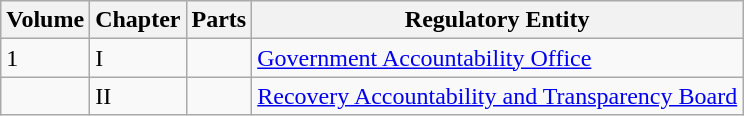<table class="wikitable">
<tr>
<th>Volume</th>
<th>Chapter</th>
<th>Parts</th>
<th>Regulatory Entity</th>
</tr>
<tr>
<td>1</td>
<td>I</td>
<td></td>
<td><a href='#'>Government Accountability Office</a></td>
</tr>
<tr>
<td></td>
<td>II</td>
<td></td>
<td><a href='#'>Recovery Accountability and Transparency Board</a></td>
</tr>
</table>
